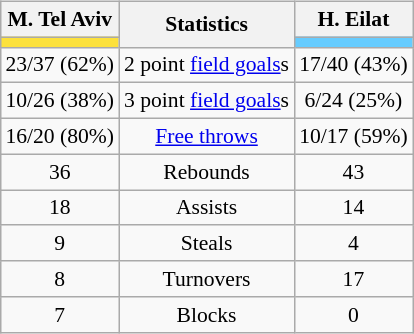<table style="width:100%;">
<tr>
<td valign=top align=right width=33%><br>













</td>
<td style="vertical-align:top; align:center; width:33%;"><br><table style="width:100%;">
<tr>
<td style="width=50%;"></td>
<td></td>
<td style="width=50%;"></td>
</tr>
</table>
<br><table class="wikitable" style="font-size:90%; text-align:center; margin:auto;" align=center>
<tr>
<th>M. Tel Aviv</th>
<th rowspan=2>Statistics</th>
<th>H. Eilat</th>
</tr>
<tr>
<td style="background:#FCE13C;"></td>
<td style="background:#66CCFF;"></td>
</tr>
<tr>
<td>23/37 (62%)</td>
<td>2 point <a href='#'>field goals</a>s</td>
<td>17/40 (43%)</td>
</tr>
<tr>
<td>10/26 (38%)</td>
<td>3 point <a href='#'>field goals</a>s</td>
<td>6/24 (25%)</td>
</tr>
<tr>
<td>16/20 (80%)</td>
<td><a href='#'>Free throws</a></td>
<td>10/17 (59%)</td>
</tr>
<tr>
<td>36</td>
<td>Rebounds</td>
<td>43</td>
</tr>
<tr>
<td>18</td>
<td>Assists</td>
<td>14</td>
</tr>
<tr>
<td>9</td>
<td>Steals</td>
<td>4</td>
</tr>
<tr>
<td>8</td>
<td>Turnovers</td>
<td>17</td>
</tr>
<tr>
<td>7</td>
<td>Blocks</td>
<td>0</td>
</tr>
</table>
</td>
<td style="vertical-align:top; align:left; width:50%;"><br>












</td>
</tr>
</table>
